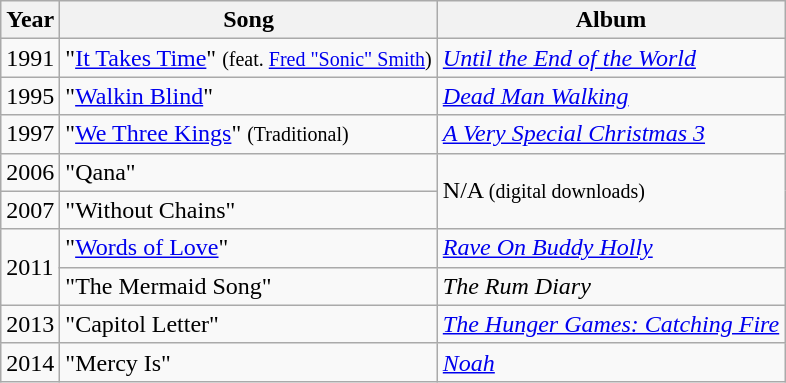<table class="wikitable">
<tr>
<th>Year</th>
<th>Song</th>
<th>Album</th>
</tr>
<tr>
<td>1991</td>
<td>"<a href='#'>It Takes Time</a>" <small>(feat. <a href='#'>Fred "Sonic" Smith</a>)</small></td>
<td><em><a href='#'>Until the End of the World</a></em></td>
</tr>
<tr>
<td>1995</td>
<td>"<a href='#'>Walkin Blind</a>"</td>
<td><em><a href='#'>Dead Man Walking</a></em></td>
</tr>
<tr>
<td>1997</td>
<td>"<a href='#'>We Three Kings</a>" <small>(Traditional)</small></td>
<td><em><a href='#'>A Very Special Christmas 3</a></em></td>
</tr>
<tr>
<td>2006</td>
<td>"Qana"</td>
<td rowspan="2">N/A <small>(digital downloads)</small></td>
</tr>
<tr>
<td>2007</td>
<td>"Without Chains"</td>
</tr>
<tr>
<td rowspan="2">2011</td>
<td>"<a href='#'>Words of Love</a>"</td>
<td><em><a href='#'>Rave On Buddy Holly</a></em></td>
</tr>
<tr>
<td>"The Mermaid Song"</td>
<td><em>The Rum Diary</em></td>
</tr>
<tr>
<td>2013</td>
<td>"Capitol Letter"</td>
<td><em><a href='#'>The Hunger Games: Catching Fire</a></em></td>
</tr>
<tr>
<td>2014</td>
<td>"Mercy Is"</td>
<td><em><a href='#'>Noah</a></em></td>
</tr>
</table>
